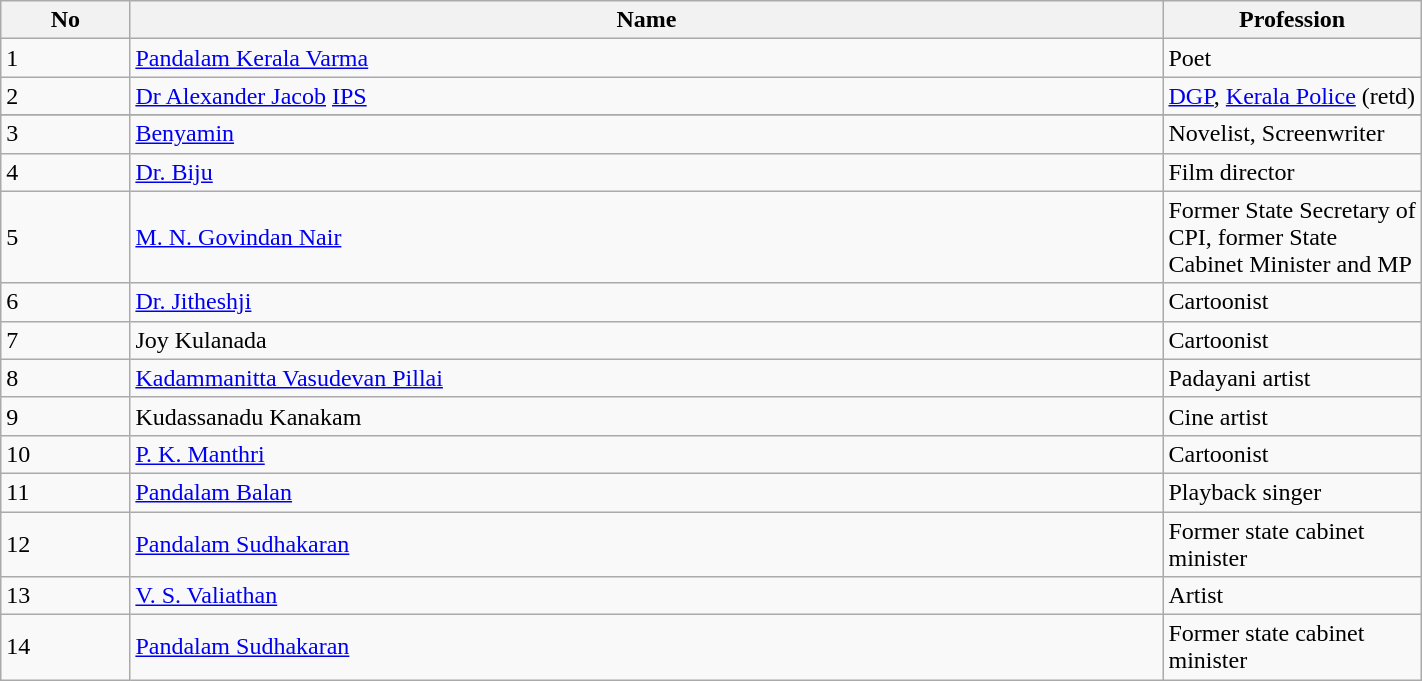<table class="wikitable plainrowheaders sortable" style="width:75%">
<tr>
<th scope="col" style="width:5%">No</th>
<th scope="col" style="width:40%">Name</th>
<th scope="col" style="width:10%">Profession</th>
</tr>
<tr>
<td>1</td>
<td><a href='#'>Pandalam Kerala Varma</a></td>
<td>Poet</td>
</tr>
<tr>
<td>2</td>
<td><a href='#'>Dr Alexander Jacob</a> <a href='#'>IPS</a></td>
<td><a href='#'>DGP</a>, <a href='#'>Kerala Police</a> (retd)</td>
</tr>
<tr>
</tr>
<tr>
<td>3</td>
<td><a href='#'>Benyamin</a></td>
<td>Novelist, Screenwriter</td>
</tr>
<tr>
<td>4</td>
<td><a href='#'>Dr. Biju</a></td>
<td>Film director</td>
</tr>
<tr>
<td>5</td>
<td><a href='#'>M. N. Govindan Nair</a></td>
<td>Former State Secretary of CPI, former State Cabinet Minister and MP</td>
</tr>
<tr>
<td>6</td>
<td><a href='#'>Dr. Jitheshji</a></td>
<td>Cartoonist</td>
</tr>
<tr>
<td>7</td>
<td>Joy Kulanada</td>
<td>Cartoonist</td>
</tr>
<tr>
<td>8</td>
<td><a href='#'>Kadammanitta Vasudevan Pillai</a></td>
<td>Padayani artist</td>
</tr>
<tr>
<td>9</td>
<td>Kudassanadu Kanakam</td>
<td>Cine artist</td>
</tr>
<tr>
<td>10</td>
<td><a href='#'>P. K. Manthri</a></td>
<td>Cartoonist</td>
</tr>
<tr>
<td>11</td>
<td><a href='#'>Pandalam Balan</a></td>
<td>Playback singer</td>
</tr>
<tr>
<td>12</td>
<td><a href='#'>Pandalam Sudhakaran</a></td>
<td>Former state cabinet minister</td>
</tr>
<tr>
<td>13</td>
<td><a href='#'>V. S. Valiathan</a></td>
<td>Artist</td>
</tr>
<tr>
<td>14</td>
<td><a href='#'>Pandalam Sudhakaran</a></td>
<td>Former state cabinet minister</td>
</tr>
</table>
